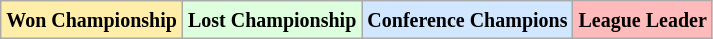<table class="wikitable">
<tr>
<td bgcolor="#ffeeaa"><small><strong>Won Championship</strong></small></td>
<td bgcolor="#ddffdd"><small><strong>Lost Championship</strong></small></td>
<td bgcolor="#d0e7ff"><small><strong>Conference Champions</strong></small></td>
<td bgcolor="#ffbbbb"><small><strong>League Leader</strong></small></td>
</tr>
</table>
